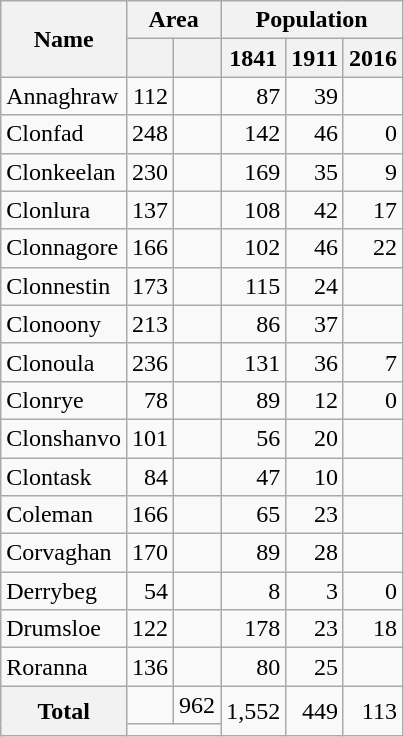<table class="wikitable sortable" style="display: inline-table;">
<tr>
<th rowspan=2>Name</th>
<th colspan=2>Area</th>
<th colspan=3>Population</th>
</tr>
<tr>
<th data-sort-type=number><br></th>
<th data-sort-type=number><br></th>
<th data-sort-type=number>1841<br></th>
<th data-sort-type=number>1911<br></th>
<th data-sort-type=number>2016<br></th>
</tr>
<tr>
<td>Annaghraw</td>
<td align=right>112</td>
<td align=right></td>
<td align=right>87</td>
<td align=right>39</td>
<td align=right data-sort-value=2></td>
</tr>
<tr>
<td>Clonfad</td>
<td align=right>248</td>
<td align=right></td>
<td align=right>142</td>
<td align=right>46</td>
<td align=right>0</td>
</tr>
<tr>
<td>Clonkeelan</td>
<td align=right>230</td>
<td align=right></td>
<td align=right>169</td>
<td align=right>35</td>
<td align=right>9</td>
</tr>
<tr>
<td>Clonlura</td>
<td align=right>137</td>
<td align=right></td>
<td align=right>108</td>
<td align=right>42</td>
<td align=right>17</td>
</tr>
<tr>
<td>Clonnagore</td>
<td align=right>166</td>
<td align=right></td>
<td align=right>102</td>
<td align=right>46</td>
<td align=right>22</td>
</tr>
<tr>
<td>Clonnestin</td>
<td align=right>173</td>
<td align=right></td>
<td align=right>115</td>
<td align=right>24</td>
<td align=right data-sort-value=2></td>
</tr>
<tr>
<td>Clonoony</td>
<td align=right>213</td>
<td align=right></td>
<td align=right>86</td>
<td align=right>37</td>
<td align=right data-sort-value=2></td>
</tr>
<tr>
<td>Clonoula</td>
<td align=right>236</td>
<td align=right></td>
<td align=right>131</td>
<td align=right>36</td>
<td align=right>7</td>
</tr>
<tr>
<td>Clonrye</td>
<td align=right>78</td>
<td align=right></td>
<td align=right>89</td>
<td align=right>12</td>
<td align=right>0</td>
</tr>
<tr>
<td>Clonshanvo</td>
<td align=right>101</td>
<td align=right></td>
<td align=right>56</td>
<td align=right>20</td>
<td align=right data-sort-value=2></td>
</tr>
<tr>
<td>Clontask</td>
<td align=right>84</td>
<td align=right></td>
<td align=right>47</td>
<td align=right>10</td>
<td align=right data-sort-value=2></td>
</tr>
<tr>
<td>Coleman</td>
<td align=right>166</td>
<td align=right></td>
<td align=right>65</td>
<td align=right>23</td>
<td align=right data-sort-value=2></td>
</tr>
<tr>
<td>Corvaghan</td>
<td align=right>170</td>
<td align=right></td>
<td align=right>89</td>
<td align=right>28</td>
<td align=right data-sort-value=2></td>
</tr>
<tr>
<td>Derrybeg</td>
<td align=right>54</td>
<td align=right></td>
<td align=right>8</td>
<td align=right>3</td>
<td align=right>0</td>
</tr>
<tr>
<td>Drumsloe</td>
<td align=right>122</td>
<td align=right></td>
<td align=right>178</td>
<td align=right>23</td>
<td align=right>18</td>
</tr>
<tr>
<td>Roranna</td>
<td align=right>136</td>
<td align=right></td>
<td align=right>80</td>
<td align=right>25</td>
<td align=right data-sort-value=2></td>
</tr>
<tr class="sortbottom">
<th rowspan=2>Total</th>
<td align=right></td>
<td align=right>962</td>
<td rowspan=2 align=right>1,552</td>
<td rowspan=2 align=right>449</td>
<td rowspan=2 align=right>113</td>
</tr>
<tr class="sortbottom">
<td colspan=2 align=center></td>
</tr>
</table>
